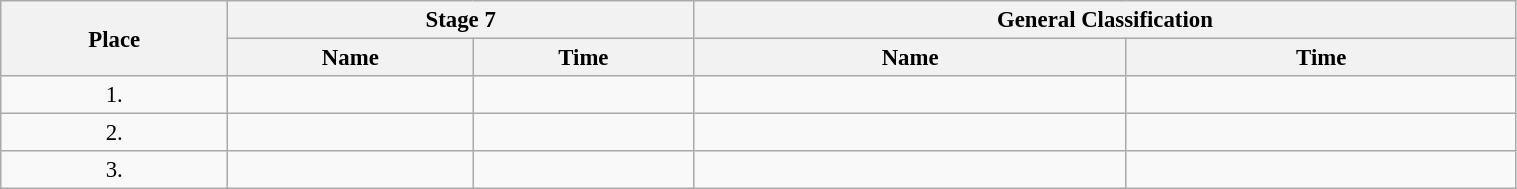<table class="wikitable"  style="font-size:95%; width:80%;">
<tr>
<th rowspan="2">Place</th>
<th colspan="2">Stage 7</th>
<th colspan="2">General Classification</th>
</tr>
<tr>
<th>Name</th>
<th>Time</th>
<th>Name</th>
<th>Time</th>
</tr>
<tr>
<td style="text-align:center;">1.</td>
<td></td>
<td></td>
<td></td>
<td></td>
</tr>
<tr>
<td style="text-align:center;">2.</td>
<td></td>
<td></td>
<td></td>
<td></td>
</tr>
<tr>
<td style="text-align:center;">3.</td>
<td></td>
<td></td>
<td></td>
<td></td>
</tr>
</table>
